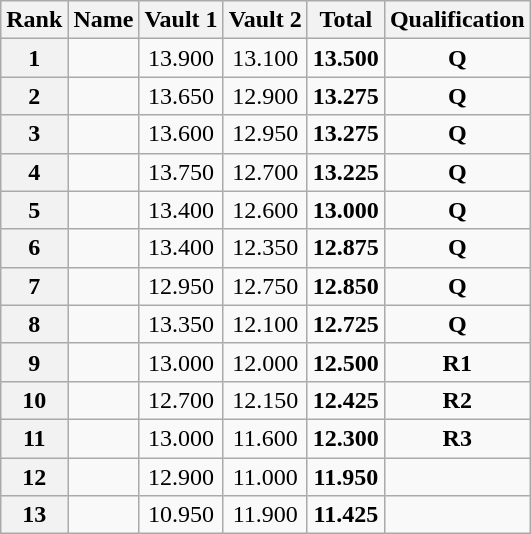<table class="wikitable sortable" style="text-align:center">
<tr>
<th>Rank</th>
<th>Name</th>
<th>Vault 1</th>
<th>Vault 2</th>
<th>Total</th>
<th>Qualification</th>
</tr>
<tr>
<th scope=row>1</th>
<td align=left></td>
<td>13.900</td>
<td>13.100</td>
<td><strong>13.500</strong></td>
<td><strong>Q</strong></td>
</tr>
<tr>
<th scope=row>2</th>
<td align=left></td>
<td>13.650</td>
<td>12.900</td>
<td><strong>13.275</strong></td>
<td><strong>Q</strong></td>
</tr>
<tr>
<th scope=row>3</th>
<td align=left></td>
<td>13.600</td>
<td>12.950</td>
<td><strong>13.275</strong></td>
<td><strong> Q</strong></td>
</tr>
<tr>
<th scope=row>4</th>
<td align=left></td>
<td>13.750</td>
<td>12.700</td>
<td><strong>13.225</strong></td>
<td><strong>Q</strong></td>
</tr>
<tr>
<th scope=row>5</th>
<td align=left></td>
<td>13.400</td>
<td>12.600</td>
<td><strong>13.000</strong></td>
<td><strong>Q</strong></td>
</tr>
<tr>
<th scope=row>6</th>
<td align=left></td>
<td>13.400</td>
<td>12.350</td>
<td><strong>12.875</strong></td>
<td><strong>Q</strong></td>
</tr>
<tr>
<th scope=row>7</th>
<td align=left></td>
<td>12.950</td>
<td>12.750</td>
<td><strong>12.850</strong></td>
<td><strong>Q</strong></td>
</tr>
<tr>
<th scope=row>8</th>
<td align=left></td>
<td>13.350</td>
<td>12.100</td>
<td><strong>12.725 </strong></td>
<td><strong>Q</strong></td>
</tr>
<tr>
<th scope=row>9</th>
<td align=left></td>
<td>13.000</td>
<td>12.000</td>
<td><strong>12.500</strong></td>
<td><strong>R1</strong></td>
</tr>
<tr>
<th scope=row>10</th>
<td align=left></td>
<td>12.700</td>
<td>12.150</td>
<td><strong>12.425 </strong></td>
<td><strong>R2</strong></td>
</tr>
<tr>
<th scope=row>11</th>
<td align=left></td>
<td>13.000</td>
<td>11.600</td>
<td><strong>12.300 </strong></td>
<td><strong>R3</strong></td>
</tr>
<tr>
<th scope=row>12</th>
<td align=left></td>
<td>12.900</td>
<td>11.000</td>
<td><strong>11.950</strong></td>
<td></td>
</tr>
<tr>
<th scope=row>13</th>
<td align=left></td>
<td>10.950</td>
<td>11.900</td>
<td><strong>11.425</strong></td>
<td></td>
</tr>
</table>
